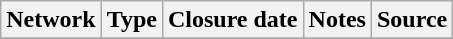<table class="wikitable sortable">
<tr>
<th>Network</th>
<th>Type</th>
<th>Closure date</th>
<th>Notes</th>
<th>Source</th>
</tr>
<tr>
</tr>
</table>
